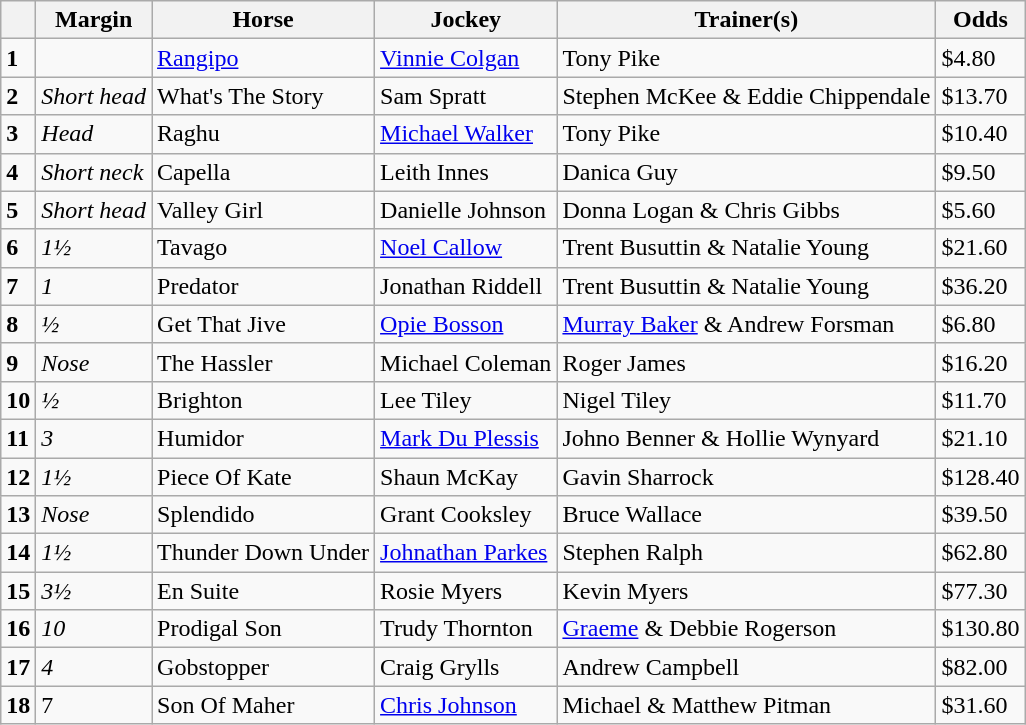<table class="wikitable sortable">
<tr>
<th></th>
<th>Margin</th>
<th>Horse</th>
<th>Jockey</th>
<th>Trainer(s)</th>
<th>Odds</th>
</tr>
<tr>
<td><strong>1</strong></td>
<td></td>
<td><a href='#'>Rangipo</a></td>
<td><a href='#'>Vinnie Colgan</a></td>
<td>Tony Pike</td>
<td>$4.80</td>
</tr>
<tr>
<td><strong>2</strong></td>
<td><em>Short head</em></td>
<td>What's The Story</td>
<td>Sam Spratt</td>
<td>Stephen McKee & Eddie Chippendale</td>
<td>$13.70</td>
</tr>
<tr>
<td><strong>3</strong></td>
<td><em>Head</em></td>
<td>Raghu</td>
<td><a href='#'>Michael Walker</a></td>
<td>Tony Pike</td>
<td>$10.40</td>
</tr>
<tr>
<td><strong>4</strong></td>
<td><em>Short neck</em></td>
<td>Capella</td>
<td>Leith Innes</td>
<td>Danica Guy</td>
<td>$9.50</td>
</tr>
<tr>
<td><strong>5</strong></td>
<td><em>Short head</em></td>
<td>Valley Girl</td>
<td>Danielle Johnson</td>
<td>Donna Logan & Chris Gibbs</td>
<td>$5.60</td>
</tr>
<tr>
<td><strong>6</strong></td>
<td><em>1½</em></td>
<td>Tavago</td>
<td><a href='#'>Noel Callow</a></td>
<td>Trent Busuttin & Natalie Young</td>
<td>$21.60</td>
</tr>
<tr>
<td><strong>7</strong></td>
<td><em>1</em></td>
<td>Predator</td>
<td>Jonathan Riddell</td>
<td>Trent Busuttin & Natalie Young</td>
<td>$36.20</td>
</tr>
<tr>
<td><strong>8</strong></td>
<td><em>½</em></td>
<td>Get That Jive</td>
<td><a href='#'>Opie Bosson</a></td>
<td><a href='#'>Murray Baker</a> & Andrew Forsman</td>
<td>$6.80</td>
</tr>
<tr>
<td><strong>9</strong></td>
<td><em>Nose</em></td>
<td>The Hassler</td>
<td>Michael Coleman</td>
<td>Roger James</td>
<td>$16.20</td>
</tr>
<tr>
<td><strong>10</strong></td>
<td><em>½</em></td>
<td>Brighton</td>
<td>Lee Tiley</td>
<td>Nigel Tiley</td>
<td>$11.70</td>
</tr>
<tr>
<td><strong>11</strong></td>
<td><em>3</em></td>
<td>Humidor</td>
<td><a href='#'>Mark Du Plessis</a></td>
<td>Johno Benner & Hollie Wynyard</td>
<td>$21.10</td>
</tr>
<tr>
<td><strong>12</strong></td>
<td><em>1½</em></td>
<td>Piece Of Kate</td>
<td>Shaun McKay</td>
<td>Gavin Sharrock</td>
<td>$128.40</td>
</tr>
<tr>
<td><strong>13</strong></td>
<td><em>Nose</em></td>
<td>Splendido</td>
<td>Grant Cooksley</td>
<td>Bruce Wallace</td>
<td>$39.50</td>
</tr>
<tr>
<td><strong>14</strong></td>
<td><em>1½</em></td>
<td>Thunder Down Under</td>
<td><a href='#'>Johnathan Parkes</a></td>
<td>Stephen Ralph</td>
<td>$62.80</td>
</tr>
<tr>
<td><strong>15</strong></td>
<td><em>3½</em></td>
<td>En Suite</td>
<td>Rosie Myers</td>
<td>Kevin Myers</td>
<td>$77.30</td>
</tr>
<tr>
<td><strong>16</strong></td>
<td><em>10</em></td>
<td>Prodigal Son</td>
<td>Trudy Thornton</td>
<td><a href='#'>Graeme</a> & Debbie Rogerson</td>
<td>$130.80</td>
</tr>
<tr>
<td><strong>17</strong></td>
<td><em>4</em></td>
<td>Gobstopper</td>
<td>Craig Grylls</td>
<td>Andrew Campbell</td>
<td>$82.00</td>
</tr>
<tr>
<td><strong>18</strong></td>
<td>7</td>
<td>Son Of Maher</td>
<td><a href='#'>Chris Johnson</a></td>
<td>Michael & Matthew Pitman</td>
<td>$31.60</td>
</tr>
</table>
